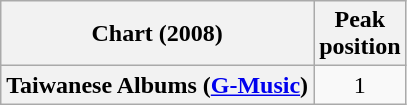<table class="wikitable plainrowheaders" style="text-align:center">
<tr>
<th scope="col">Chart (2008)</th>
<th scope="col">Peak<br>position</th>
</tr>
<tr>
<th scope="row">Taiwanese Albums (<a href='#'>G-Music</a>)</th>
<td>1</td>
</tr>
</table>
